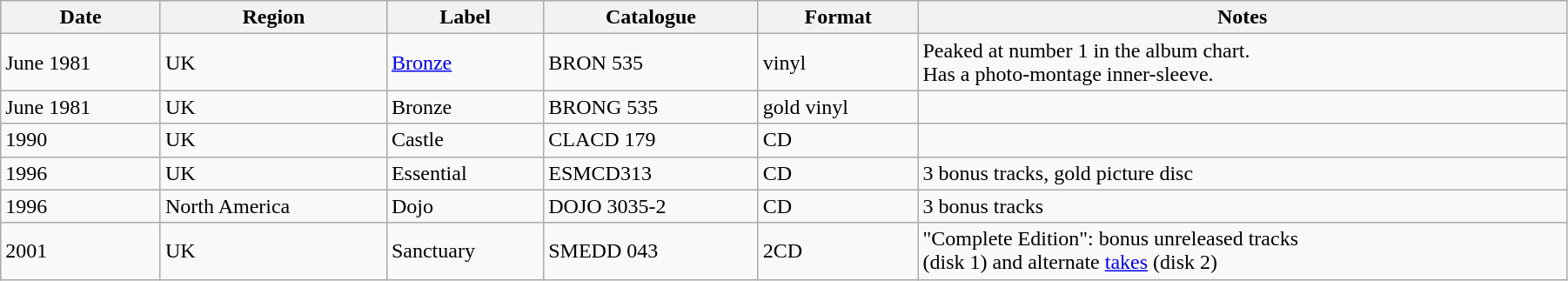<table class="wikitable" width="95%">
<tr>
<th>Date</th>
<th>Region</th>
<th>Label</th>
<th>Catalogue</th>
<th>Format</th>
<th>Notes</th>
</tr>
<tr>
<td>June 1981</td>
<td>UK</td>
<td><a href='#'>Bronze</a></td>
<td>BRON 535</td>
<td>vinyl</td>
<td>Peaked at number 1 in the album chart.<br>Has a photo-montage inner-sleeve.</td>
</tr>
<tr>
<td>June 1981</td>
<td>UK</td>
<td>Bronze</td>
<td>BRONG 535</td>
<td>gold vinyl</td>
<td></td>
</tr>
<tr>
<td>1990</td>
<td>UK</td>
<td>Castle</td>
<td>CLACD 179</td>
<td>CD</td>
<td></td>
</tr>
<tr>
<td>1996</td>
<td>UK</td>
<td>Essential</td>
<td>ESMCD313</td>
<td>CD</td>
<td>3 bonus tracks, gold picture disc</td>
</tr>
<tr>
<td>1996</td>
<td>North America</td>
<td>Dojo</td>
<td>DOJO 3035-2</td>
<td>CD</td>
<td>3 bonus tracks</td>
</tr>
<tr>
<td>2001</td>
<td>UK</td>
<td>Sanctuary</td>
<td>SMEDD 043</td>
<td>2CD</td>
<td>"Complete Edition": bonus unreleased tracks<br>(disk 1) and alternate <a href='#'>takes</a> (disk 2)</td>
</tr>
</table>
